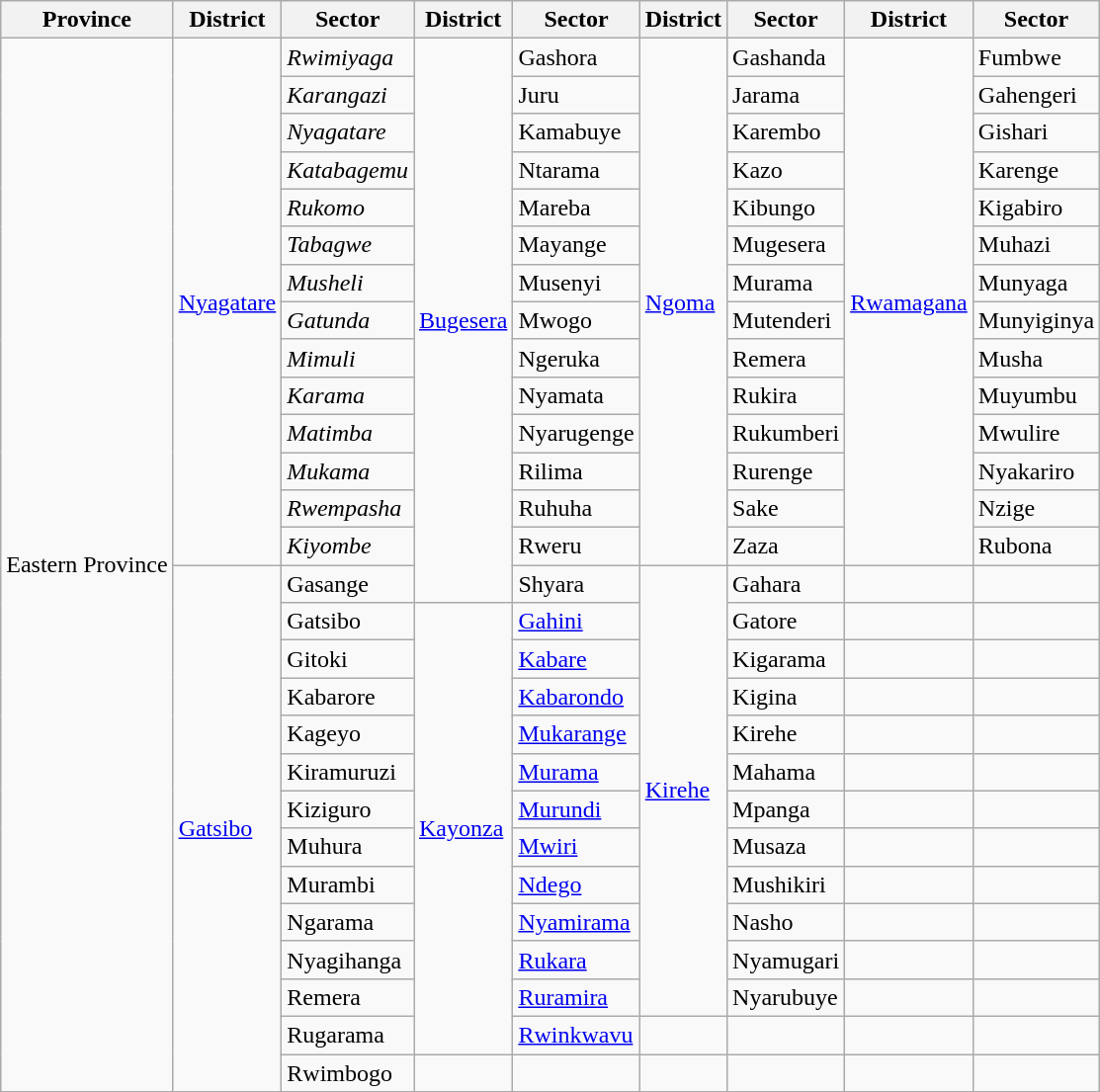<table class="wikitable">
<tr>
<th>Province</th>
<th>District</th>
<th>Sector</th>
<th>District</th>
<th>Sector</th>
<th>District</th>
<th>Sector</th>
<th>District</th>
<th>Sector</th>
</tr>
<tr>
<td rowspan="28">Eastern Province</td>
<td rowspan="14"><a href='#'>Nyagatare</a></td>
<td><em>Rwimiyaga</em></td>
<td rowspan="15"><a href='#'>Bugesera</a></td>
<td>Gashora</td>
<td rowspan="14"><a href='#'>Ngoma</a></td>
<td>Gashanda</td>
<td rowspan="14"><a href='#'>Rwamagana</a></td>
<td>Fumbwe</td>
</tr>
<tr>
<td><em>Karangazi</em></td>
<td>Juru</td>
<td>Jarama</td>
<td>Gahengeri</td>
</tr>
<tr>
<td><em>Nyagatare</em></td>
<td>Kamabuye</td>
<td>Karembo</td>
<td>Gishari</td>
</tr>
<tr>
<td><em>Katabagemu</em></td>
<td>Ntarama</td>
<td>Kazo</td>
<td>Karenge</td>
</tr>
<tr>
<td><em>Rukomo</em></td>
<td>Mareba</td>
<td>Kibungo</td>
<td>Kigabiro</td>
</tr>
<tr>
<td><em>Tabagwe</em></td>
<td>Mayange</td>
<td>Mugesera</td>
<td>Muhazi</td>
</tr>
<tr>
<td><em>Musheli</em></td>
<td>Musenyi</td>
<td>Murama</td>
<td>Munyaga</td>
</tr>
<tr>
<td><em>Gatunda</em></td>
<td>Mwogo</td>
<td>Mutenderi</td>
<td>Munyiginya</td>
</tr>
<tr>
<td><em>Mimuli</em></td>
<td>Ngeruka</td>
<td>Remera</td>
<td>Musha</td>
</tr>
<tr>
<td><em>Karama</em></td>
<td>Nyamata</td>
<td>Rukira</td>
<td>Muyumbu</td>
</tr>
<tr>
<td><em>Matimba</em></td>
<td>Nyarugenge</td>
<td>Rukumberi</td>
<td>Mwulire</td>
</tr>
<tr>
<td><em>Mukama</em></td>
<td>Rilima</td>
<td>Rurenge</td>
<td>Nyakariro</td>
</tr>
<tr>
<td><em>Rwempasha</em></td>
<td>Ruhuha</td>
<td>Sake</td>
<td>Nzige</td>
</tr>
<tr>
<td><em>Kiyombe</em></td>
<td>Rweru</td>
<td>Zaza</td>
<td>Rubona</td>
</tr>
<tr>
<td rowspan="14"><a href='#'>Gatsibo</a></td>
<td>Gasange</td>
<td>Shyara</td>
<td rowspan="12"><a href='#'>Kirehe</a></td>
<td>Gahara</td>
<td></td>
<td></td>
</tr>
<tr>
<td>Gatsibo</td>
<td rowspan="12"><a href='#'>Kayonza</a></td>
<td><a href='#'>Gahini</a></td>
<td>Gatore</td>
<td></td>
<td></td>
</tr>
<tr>
<td>Gitoki</td>
<td><a href='#'>Kabare</a></td>
<td>Kigarama</td>
<td></td>
<td></td>
</tr>
<tr>
<td>Kabarore</td>
<td><a href='#'>Kabarondo</a></td>
<td>Kigina</td>
<td></td>
<td></td>
</tr>
<tr>
<td>Kageyo</td>
<td><a href='#'>Mukarange</a></td>
<td>Kirehe</td>
<td></td>
<td></td>
</tr>
<tr>
<td>Kiramuruzi</td>
<td><a href='#'>Murama</a></td>
<td>Mahama</td>
<td></td>
<td></td>
</tr>
<tr>
<td>Kiziguro</td>
<td><a href='#'>Murundi</a></td>
<td>Mpanga</td>
<td></td>
<td></td>
</tr>
<tr>
<td>Muhura</td>
<td><a href='#'>Mwiri</a></td>
<td>Musaza</td>
<td></td>
<td></td>
</tr>
<tr>
<td>Murambi</td>
<td><a href='#'>Ndego</a></td>
<td>Mushikiri</td>
<td></td>
<td></td>
</tr>
<tr>
<td>Ngarama</td>
<td><a href='#'>Nyamirama</a></td>
<td>Nasho</td>
<td></td>
<td></td>
</tr>
<tr>
<td>Nyagihanga</td>
<td><a href='#'>Rukara</a></td>
<td>Nyamugari</td>
<td></td>
<td></td>
</tr>
<tr>
<td>Remera</td>
<td><a href='#'>Ruramira</a></td>
<td>Nyarubuye</td>
<td></td>
<td></td>
</tr>
<tr>
<td>Rugarama</td>
<td><a href='#'>Rwinkwavu</a></td>
<td></td>
<td></td>
<td></td>
<td></td>
</tr>
<tr>
<td>Rwimbogo</td>
<td></td>
<td></td>
<td></td>
<td></td>
<td></td>
<td></td>
</tr>
</table>
